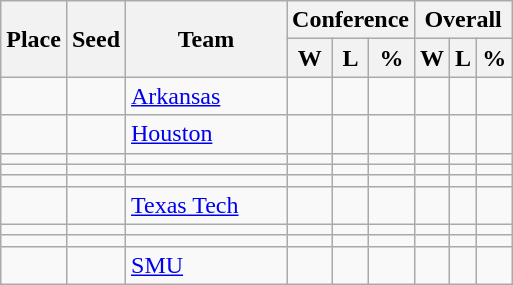<table class=wikitable>
<tr>
<th rowspan ="2">Place</th>
<th rowspan ="2">Seed</th>
<th rowspan ="2" width= "100pt">Team</th>
<th colspan = "3">Conference</th>
<th colspan ="3">Overall</th>
</tr>
<tr>
<th>W</th>
<th>L</th>
<th>%</th>
<th>W</th>
<th>L</th>
<th>%</th>
</tr>
<tr>
<td></td>
<td></td>
<td><a href='#'>Arkansas</a></td>
<td></td>
<td></td>
<td></td>
<td></td>
<td></td>
<td></td>
</tr>
<tr>
<td></td>
<td></td>
<td><a href='#'>Houston</a></td>
<td></td>
<td></td>
<td></td>
<td></td>
<td></td>
<td></td>
</tr>
<tr>
<td></td>
<td></td>
<td></td>
<td></td>
<td></td>
<td></td>
<td></td>
<td></td>
<td></td>
</tr>
<tr>
<td></td>
<td></td>
<td></td>
<td></td>
<td></td>
<td></td>
<td></td>
<td></td>
<td></td>
</tr>
<tr>
<td></td>
<td></td>
<td></td>
<td></td>
<td></td>
<td></td>
<td></td>
<td></td>
<td></td>
</tr>
<tr>
<td></td>
<td></td>
<td><a href='#'>Texas Tech</a></td>
<td></td>
<td></td>
<td></td>
<td></td>
<td></td>
<td></td>
</tr>
<tr>
<td></td>
<td></td>
<td></td>
<td></td>
<td></td>
<td></td>
<td></td>
<td></td>
<td></td>
</tr>
<tr>
<td></td>
<td></td>
<td></td>
<td></td>
<td></td>
<td></td>
<td></td>
<td></td>
<td></td>
</tr>
<tr>
<td></td>
<td></td>
<td><a href='#'>SMU</a></td>
<td></td>
<td></td>
<td></td>
<td></td>
<td></td>
<td></td>
</tr>
</table>
